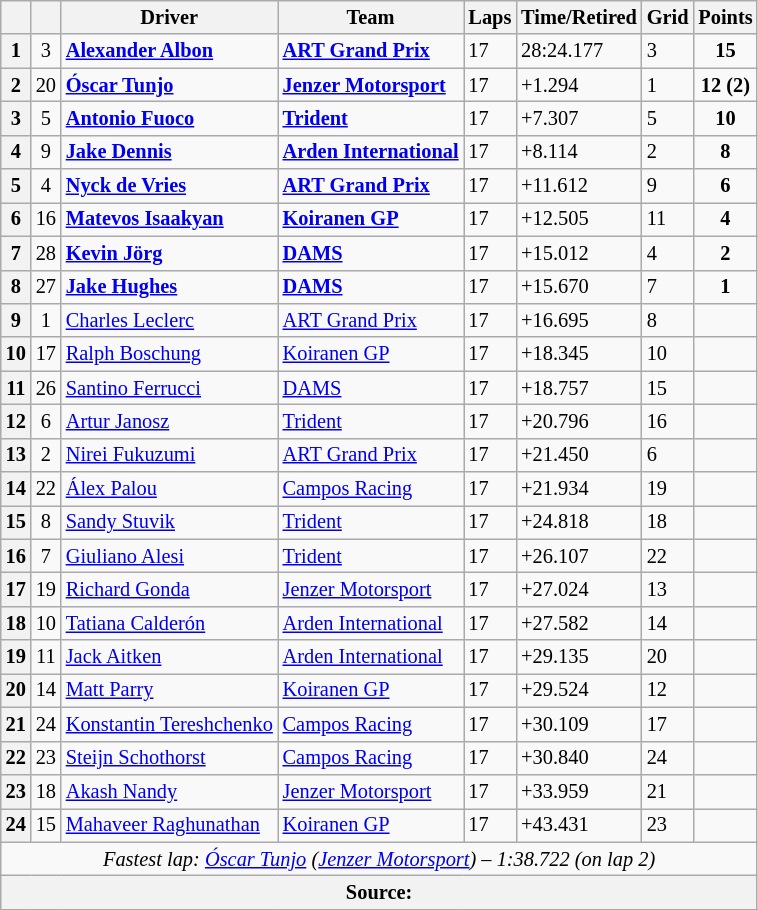<table class="wikitable" style="font-size:85%">
<tr>
<th></th>
<th></th>
<th>Driver</th>
<th>Team</th>
<th>Laps</th>
<th>Time/Retired</th>
<th>Grid</th>
<th>Points</th>
</tr>
<tr>
<th>1</th>
<td align="center">3</td>
<td> <strong><a href='#'>Alexander Albon</a></strong></td>
<td><strong><a href='#'>ART Grand Prix</a></strong></td>
<td>17</td>
<td>28:24.177</td>
<td>3</td>
<td align="center"><strong>15</strong></td>
</tr>
<tr>
<th>2</th>
<td align="center">20</td>
<td> <strong><a href='#'>Óscar Tunjo</a></strong></td>
<td><strong><a href='#'>Jenzer Motorsport</a></strong></td>
<td>17</td>
<td>+1.294</td>
<td>1</td>
<td align="center"><strong>12 (2)</strong></td>
</tr>
<tr>
<th>3</th>
<td align="center">5</td>
<td> <strong><a href='#'>Antonio Fuoco</a></strong></td>
<td><strong><a href='#'>Trident</a></strong></td>
<td>17</td>
<td>+7.307</td>
<td>5</td>
<td align="center"><strong>10</strong></td>
</tr>
<tr>
<th>4</th>
<td align="center">9</td>
<td> <strong><a href='#'>Jake Dennis</a></strong></td>
<td><strong><a href='#'>Arden International</a></strong></td>
<td>17</td>
<td>+8.114</td>
<td>2</td>
<td align="center"><strong>8</strong></td>
</tr>
<tr>
<th>5</th>
<td align="center">4</td>
<td> <strong><a href='#'>Nyck de Vries</a></strong></td>
<td><strong><a href='#'>ART Grand Prix</a></strong></td>
<td>17</td>
<td>+11.612</td>
<td>9</td>
<td align="center"><strong>6</strong></td>
</tr>
<tr>
<th>6</th>
<td align="center">16</td>
<td> <strong><a href='#'>Matevos Isaakyan</a></strong></td>
<td><strong><a href='#'>Koiranen GP</a></strong></td>
<td>17</td>
<td>+12.505</td>
<td>11</td>
<td align="center"><strong>4</strong></td>
</tr>
<tr>
<th>7</th>
<td align="center">28</td>
<td> <strong><a href='#'>Kevin Jörg</a></strong></td>
<td><strong><a href='#'>DAMS</a></strong></td>
<td>17</td>
<td>+15.012</td>
<td>4</td>
<td align="center"><strong>2</strong></td>
</tr>
<tr>
<th>8</th>
<td align="center">27</td>
<td> <strong><a href='#'>Jake Hughes</a></strong></td>
<td><strong><a href='#'>DAMS</a></strong></td>
<td>17</td>
<td>+15.670</td>
<td>7</td>
<td align="center"><strong>1</strong></td>
</tr>
<tr>
<th>9</th>
<td align="center">1</td>
<td> <a href='#'>Charles Leclerc</a></td>
<td><a href='#'>ART Grand Prix</a></td>
<td>17</td>
<td>+16.695</td>
<td>8</td>
<td></td>
</tr>
<tr>
<th>10</th>
<td align="center">17</td>
<td> <a href='#'>Ralph Boschung</a></td>
<td><a href='#'>Koiranen GP</a></td>
<td>17</td>
<td>+18.345</td>
<td>10</td>
<td></td>
</tr>
<tr>
<th>11</th>
<td align="center">26</td>
<td> <a href='#'>Santino Ferrucci</a></td>
<td><a href='#'>DAMS</a></td>
<td>17</td>
<td>+18.757</td>
<td>15</td>
<td></td>
</tr>
<tr>
<th>12</th>
<td align="center">6</td>
<td> <a href='#'>Artur Janosz</a></td>
<td><a href='#'>Trident</a></td>
<td>17</td>
<td>+20.796</td>
<td>16</td>
<td></td>
</tr>
<tr>
<th>13</th>
<td align="center">2</td>
<td> <a href='#'>Nirei Fukuzumi</a></td>
<td><a href='#'>ART Grand Prix</a></td>
<td>17</td>
<td>+21.450</td>
<td>6</td>
<td></td>
</tr>
<tr>
<th>14</th>
<td align="center">22</td>
<td> <a href='#'>Álex Palou</a></td>
<td><a href='#'>Campos Racing</a></td>
<td>17</td>
<td>+21.934</td>
<td>19</td>
<td></td>
</tr>
<tr>
<th>15</th>
<td align="center">8</td>
<td> <a href='#'>Sandy Stuvik</a></td>
<td><a href='#'>Trident</a></td>
<td>17</td>
<td>+24.818</td>
<td>18</td>
<td></td>
</tr>
<tr>
<th>16</th>
<td align="center">7</td>
<td> <a href='#'>Giuliano Alesi</a></td>
<td><a href='#'>Trident</a></td>
<td>17</td>
<td>+26.107</td>
<td>22</td>
<td></td>
</tr>
<tr>
<th>17</th>
<td align="center">19</td>
<td> <a href='#'>Richard Gonda</a></td>
<td><a href='#'>Jenzer Motorsport</a></td>
<td>17</td>
<td>+27.024</td>
<td>13</td>
<td></td>
</tr>
<tr>
<th>18</th>
<td align="center">10</td>
<td> <a href='#'>Tatiana Calderón</a></td>
<td><a href='#'>Arden International</a></td>
<td>17</td>
<td>+27.582</td>
<td>14</td>
<td></td>
</tr>
<tr>
<th>19</th>
<td align="center">11</td>
<td> <a href='#'>Jack Aitken</a></td>
<td><a href='#'>Arden International</a></td>
<td>17</td>
<td>+29.135</td>
<td>20</td>
<td></td>
</tr>
<tr>
<th>20</th>
<td align="center">14</td>
<td> <a href='#'>Matt Parry</a></td>
<td><a href='#'>Koiranen GP</a></td>
<td>17</td>
<td>+29.524</td>
<td>12</td>
<td></td>
</tr>
<tr>
<th>21</th>
<td align="center">24</td>
<td> <a href='#'>Konstantin Tereshchenko</a></td>
<td><a href='#'>Campos Racing</a></td>
<td>17</td>
<td>+30.109</td>
<td>17</td>
<td></td>
</tr>
<tr>
<th>22</th>
<td align="center">23</td>
<td> <a href='#'>Steijn Schothorst</a></td>
<td><a href='#'>Campos Racing</a></td>
<td>17</td>
<td>+30.840</td>
<td>24</td>
<td></td>
</tr>
<tr>
<th>23</th>
<td align="center">18</td>
<td> <a href='#'>Akash Nandy</a></td>
<td><a href='#'>Jenzer Motorsport</a></td>
<td>17</td>
<td>+33.959</td>
<td>21</td>
<td></td>
</tr>
<tr>
<th>24</th>
<td align="center">15</td>
<td> <a href='#'>Mahaveer Raghunathan</a></td>
<td><a href='#'>Koiranen GP</a></td>
<td>17</td>
<td>+43.431</td>
<td>23</td>
<td></td>
</tr>
<tr>
<td colspan="8" align="center"><em>Fastest lap:  <a href='#'>Óscar Tunjo</a> (<a href='#'>Jenzer Motorsport</a>) – 1:38.722 (on lap 2)</em></td>
</tr>
<tr>
<th colspan="8">Source:</th>
</tr>
<tr>
</tr>
</table>
